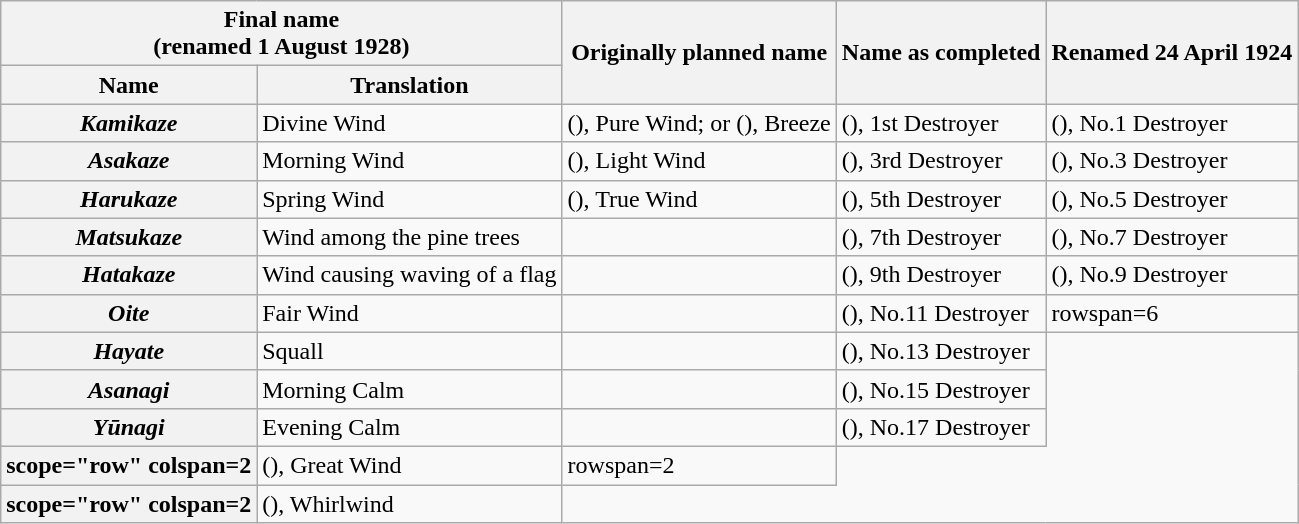<table class="wikitable plainrowheaders">
<tr>
<th scope="col" colspan=2>Final name<br>(renamed 1 August 1928)</th>
<th scope="col" rowspan=2>Originally planned name</th>
<th scope="col" rowspan=2>Name as completed</th>
<th scope="col" rowspan=2>Renamed 24 April 1924</th>
</tr>
<tr>
<th scope="col">Name</th>
<th scope="col">Translation</th>
</tr>
<tr>
<th scope="row"><em>Kamikaze</em></th>
<td>Divine Wind</td>
<td>  (), Pure Wind; or  (), Breeze</td>
<td> (), 1st Destroyer</td>
<td> (), No.1 Destroyer</td>
</tr>
<tr>
<th scope="row"><em>Asakaze</em></th>
<td>Morning Wind</td>
<td> (), Light Wind</td>
<td> (), 3rd Destroyer</td>
<td> (), No.3 Destroyer</td>
</tr>
<tr>
<th scope="row"><em>Harukaze</em></th>
<td>Spring Wind</td>
<td> (), True Wind</td>
<td> (), 5th Destroyer</td>
<td> (), No.5 Destroyer</td>
</tr>
<tr>
<th scope="row"><em>Matsukaze</em></th>
<td>Wind among the pine trees</td>
<td></td>
<td> (), 7th Destroyer</td>
<td> (), No.7 Destroyer</td>
</tr>
<tr>
<th scope="row"><em>Hatakaze</em></th>
<td>Wind causing waving of a flag</td>
<td></td>
<td> (), 9th Destroyer</td>
<td> (), No.9 Destroyer</td>
</tr>
<tr>
<th scope="row"><em>Oite</em></th>
<td>Fair Wind</td>
<td></td>
<td> (), No.11 Destroyer</td>
<td>rowspan=6 </td>
</tr>
<tr>
<th scope="row"><em>Hayate</em></th>
<td>Squall</td>
<td></td>
<td> (), No.13 Destroyer</td>
</tr>
<tr>
<th scope="row"><em>Asanagi</em></th>
<td>Morning Calm</td>
<td></td>
<td> (), No.15 Destroyer</td>
</tr>
<tr>
<th scope="row"><em>Yūnagi</em></th>
<td>Evening Calm</td>
<td></td>
<td> (), No.17 Destroyer</td>
</tr>
<tr>
<th>scope="row" colspan=2 </th>
<td> (), Great Wind</td>
<td>rowspan=2 </td>
</tr>
<tr>
<th>scope="row" colspan=2 </th>
<td> (), Whirlwind</td>
</tr>
</table>
